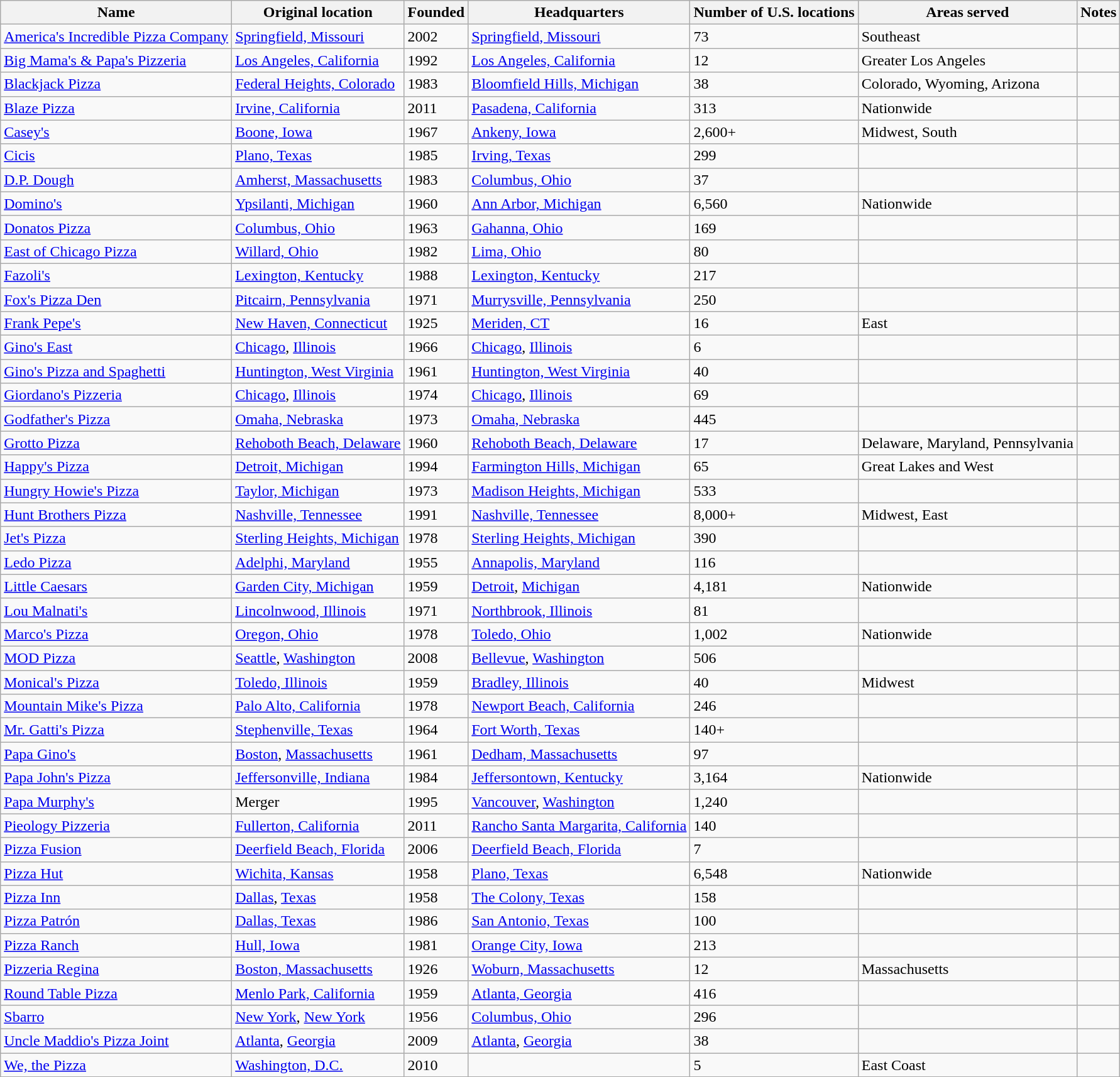<table class="wikitable sortable">
<tr>
<th>Name</th>
<th>Original location</th>
<th>Founded</th>
<th>Headquarters</th>
<th data-sort-type="number">Number of U.S. locations</th>
<th>Areas served</th>
<th>Notes</th>
</tr>
<tr>
<td><a href='#'>America's Incredible Pizza Company</a></td>
<td><a href='#'>Springfield, Missouri</a></td>
<td>2002</td>
<td><a href='#'>Springfield, Missouri</a></td>
<td>73</td>
<td>Southeast</td>
<td></td>
</tr>
<tr>
<td><a href='#'>Big Mama's & Papa's Pizzeria</a></td>
<td><a href='#'>Los Angeles, California</a></td>
<td>1992</td>
<td><a href='#'>Los Angeles, California</a></td>
<td>12</td>
<td>Greater Los Angeles</td>
<td></td>
</tr>
<tr>
<td><a href='#'>Blackjack Pizza</a></td>
<td><a href='#'>Federal Heights, Colorado</a></td>
<td>1983</td>
<td><a href='#'>Bloomfield Hills, Michigan</a></td>
<td>38</td>
<td>Colorado, Wyoming, Arizona</td>
<td></td>
</tr>
<tr>
<td><a href='#'>Blaze Pizza</a></td>
<td><a href='#'>Irvine, California</a></td>
<td>2011</td>
<td><a href='#'>Pasadena, California</a></td>
<td>313</td>
<td>Nationwide</td>
<td></td>
</tr>
<tr>
<td><a href='#'>Casey's</a></td>
<td><a href='#'>Boone, Iowa</a></td>
<td>1967</td>
<td><a href='#'>Ankeny, Iowa</a></td>
<td>2,600+</td>
<td>Midwest, South</td>
<td></td>
</tr>
<tr>
<td><a href='#'>Cicis</a></td>
<td><a href='#'>Plano, Texas</a></td>
<td>1985</td>
<td><a href='#'>Irving, Texas</a></td>
<td>299</td>
<td></td>
<td></td>
</tr>
<tr>
<td><a href='#'>D.P. Dough</a></td>
<td><a href='#'>Amherst, Massachusetts</a></td>
<td>1983</td>
<td><a href='#'>Columbus, Ohio</a></td>
<td>37</td>
<td></td>
<td></td>
</tr>
<tr>
<td><a href='#'>Domino's</a></td>
<td><a href='#'>Ypsilanti, Michigan</a></td>
<td>1960</td>
<td><a href='#'>Ann Arbor, Michigan</a></td>
<td>6,560</td>
<td>Nationwide</td>
<td></td>
</tr>
<tr>
<td><a href='#'>Donatos Pizza</a></td>
<td><a href='#'>Columbus, Ohio</a></td>
<td>1963</td>
<td><a href='#'>Gahanna, Ohio</a></td>
<td>169</td>
<td></td>
<td></td>
</tr>
<tr>
<td><a href='#'>East of Chicago Pizza</a></td>
<td><a href='#'>Willard, Ohio</a></td>
<td>1982</td>
<td><a href='#'>Lima, Ohio</a></td>
<td>80</td>
<td></td>
<td></td>
</tr>
<tr>
<td><a href='#'>Fazoli's</a></td>
<td><a href='#'>Lexington, Kentucky</a></td>
<td>1988</td>
<td><a href='#'>Lexington, Kentucky</a></td>
<td>217</td>
<td></td>
<td></td>
</tr>
<tr>
<td><a href='#'>Fox's Pizza Den</a></td>
<td><a href='#'>Pitcairn, Pennsylvania</a></td>
<td>1971</td>
<td><a href='#'>Murrysville, Pennsylvania</a></td>
<td>250</td>
<td></td>
<td></td>
</tr>
<tr>
<td><a href='#'>Frank Pepe's</a></td>
<td><a href='#'>New Haven, Connecticut</a></td>
<td>1925</td>
<td><a href='#'>Meriden, CT</a></td>
<td>16</td>
<td>East</td>
<td></td>
</tr>
<tr>
<td><a href='#'>Gino's East</a></td>
<td><a href='#'>Chicago</a>, <a href='#'>Illinois</a></td>
<td>1966</td>
<td><a href='#'>Chicago</a>, <a href='#'>Illinois</a></td>
<td>6</td>
<td></td>
<td></td>
</tr>
<tr>
<td><a href='#'>Gino's Pizza and Spaghetti</a></td>
<td><a href='#'>Huntington, West Virginia</a></td>
<td>1961</td>
<td><a href='#'>Huntington, West Virginia</a></td>
<td>40</td>
<td></td>
<td></td>
</tr>
<tr>
<td><a href='#'>Giordano's Pizzeria</a></td>
<td><a href='#'>Chicago</a>, <a href='#'>Illinois</a></td>
<td>1974</td>
<td><a href='#'>Chicago</a>, <a href='#'>Illinois</a></td>
<td>69</td>
<td></td>
<td></td>
</tr>
<tr>
<td><a href='#'>Godfather's Pizza</a></td>
<td><a href='#'>Omaha, Nebraska</a></td>
<td>1973</td>
<td><a href='#'>Omaha, Nebraska</a></td>
<td>445</td>
<td></td>
<td></td>
</tr>
<tr>
<td><a href='#'>Grotto Pizza</a></td>
<td><a href='#'>Rehoboth Beach, Delaware</a></td>
<td>1960</td>
<td><a href='#'>Rehoboth Beach, Delaware</a></td>
<td>17</td>
<td>Delaware, Maryland, Pennsylvania</td>
<td></td>
</tr>
<tr>
<td><a href='#'>Happy's Pizza</a></td>
<td><a href='#'>Detroit, Michigan</a></td>
<td>1994</td>
<td><a href='#'>Farmington Hills, Michigan</a></td>
<td>65</td>
<td>Great Lakes and West</td>
<td></td>
</tr>
<tr>
<td><a href='#'>Hungry Howie's Pizza</a></td>
<td><a href='#'>Taylor, Michigan</a></td>
<td>1973</td>
<td><a href='#'>Madison Heights, Michigan</a></td>
<td>533</td>
<td></td>
<td></td>
</tr>
<tr>
<td><a href='#'>Hunt Brothers Pizza</a></td>
<td><a href='#'>Nashville, Tennessee</a></td>
<td>1991</td>
<td><a href='#'>Nashville, Tennessee</a></td>
<td>8,000+</td>
<td>Midwest, East</td>
<td></td>
</tr>
<tr>
<td><a href='#'>Jet's Pizza</a></td>
<td><a href='#'>Sterling Heights, Michigan</a></td>
<td>1978</td>
<td><a href='#'>Sterling Heights, Michigan</a></td>
<td>390</td>
<td></td>
<td></td>
</tr>
<tr>
<td><a href='#'>Ledo Pizza</a></td>
<td><a href='#'>Adelphi, Maryland</a></td>
<td>1955</td>
<td><a href='#'>Annapolis, Maryland</a></td>
<td>116</td>
<td></td>
<td></td>
</tr>
<tr>
<td><a href='#'>Little Caesars</a></td>
<td><a href='#'>Garden City, Michigan</a></td>
<td>1959</td>
<td><a href='#'>Detroit</a>, <a href='#'>Michigan</a></td>
<td>4,181</td>
<td>Nationwide</td>
<td></td>
</tr>
<tr>
<td><a href='#'>Lou Malnati's</a></td>
<td><a href='#'>Lincolnwood, Illinois</a></td>
<td>1971</td>
<td><a href='#'>Northbrook, Illinois</a></td>
<td>81</td>
<td></td>
<td></td>
</tr>
<tr>
<td><a href='#'>Marco's Pizza</a></td>
<td><a href='#'>Oregon, Ohio</a></td>
<td>1978</td>
<td><a href='#'>Toledo, Ohio</a></td>
<td>1,002</td>
<td>Nationwide</td>
<td></td>
</tr>
<tr>
<td><a href='#'>MOD Pizza</a></td>
<td><a href='#'>Seattle</a>, <a href='#'>Washington</a></td>
<td>2008</td>
<td><a href='#'>Bellevue</a>, <a href='#'>Washington</a></td>
<td>506</td>
<td></td>
<td></td>
</tr>
<tr>
<td><a href='#'>Monical's Pizza</a></td>
<td><a href='#'>Toledo, Illinois</a></td>
<td>1959</td>
<td><a href='#'>Bradley, Illinois</a></td>
<td>40</td>
<td>Midwest</td>
<td></td>
</tr>
<tr>
<td><a href='#'>Mountain Mike's Pizza</a></td>
<td><a href='#'>Palo Alto, California</a></td>
<td>1978</td>
<td><a href='#'>Newport Beach, California</a></td>
<td>246</td>
<td></td>
<td></td>
</tr>
<tr>
<td><a href='#'>Mr. Gatti's Pizza</a></td>
<td><a href='#'>Stephenville, Texas</a></td>
<td>1964</td>
<td><a href='#'>Fort Worth, Texas</a></td>
<td>140+</td>
<td></td>
<td></td>
</tr>
<tr>
<td><a href='#'>Papa Gino's</a></td>
<td><a href='#'>Boston</a>, <a href='#'>Massachusetts</a></td>
<td>1961</td>
<td><a href='#'>Dedham, Massachusetts</a></td>
<td>97</td>
<td></td>
<td></td>
</tr>
<tr>
<td><a href='#'>Papa John's Pizza</a></td>
<td><a href='#'>Jeffersonville, Indiana</a></td>
<td>1984</td>
<td><a href='#'>Jeffersontown, Kentucky</a></td>
<td>3,164</td>
<td>Nationwide</td>
<td></td>
</tr>
<tr>
<td><a href='#'>Papa Murphy's</a></td>
<td>Merger</td>
<td>1995</td>
<td><a href='#'>Vancouver</a>, <a href='#'>Washington</a></td>
<td>1,240</td>
<td></td>
<td></td>
</tr>
<tr>
<td><a href='#'>Pieology Pizzeria</a></td>
<td><a href='#'>Fullerton, California</a></td>
<td>2011</td>
<td><a href='#'>Rancho Santa Margarita, California</a></td>
<td>140</td>
<td></td>
<td></td>
</tr>
<tr>
<td><a href='#'>Pizza Fusion</a></td>
<td><a href='#'>Deerfield Beach, Florida</a></td>
<td>2006</td>
<td><a href='#'>Deerfield Beach, Florida</a></td>
<td>7</td>
<td></td>
<td></td>
</tr>
<tr>
<td><a href='#'>Pizza Hut</a></td>
<td><a href='#'>Wichita, Kansas</a></td>
<td>1958</td>
<td><a href='#'>Plano, Texas</a></td>
<td>6,548</td>
<td>Nationwide</td>
<td></td>
</tr>
<tr>
<td><a href='#'>Pizza Inn</a></td>
<td><a href='#'>Dallas</a>, <a href='#'>Texas</a></td>
<td>1958</td>
<td><a href='#'>The Colony, Texas</a></td>
<td>158</td>
<td></td>
<td></td>
</tr>
<tr>
<td><a href='#'>Pizza Patrón</a></td>
<td><a href='#'>Dallas, Texas</a></td>
<td>1986</td>
<td><a href='#'>San Antonio, Texas</a></td>
<td>100</td>
<td></td>
<td></td>
</tr>
<tr>
<td><a href='#'>Pizza Ranch</a></td>
<td><a href='#'>Hull, Iowa</a></td>
<td>1981</td>
<td><a href='#'>Orange City, Iowa</a></td>
<td>213</td>
<td></td>
<td></td>
</tr>
<tr>
<td><a href='#'>Pizzeria Regina</a></td>
<td><a href='#'>Boston, Massachusetts</a></td>
<td>1926</td>
<td><a href='#'>Woburn, Massachusetts</a></td>
<td>12</td>
<td>Massachusetts</td>
<td></td>
</tr>
<tr>
<td><a href='#'>Round Table Pizza</a></td>
<td><a href='#'>Menlo Park, California</a></td>
<td>1959</td>
<td><a href='#'>Atlanta, Georgia</a></td>
<td>416</td>
<td></td>
<td></td>
</tr>
<tr>
<td><a href='#'>Sbarro</a></td>
<td><a href='#'>New York</a>, <a href='#'>New York</a></td>
<td>1956</td>
<td><a href='#'>Columbus, Ohio</a></td>
<td>296</td>
<td></td>
<td></td>
</tr>
<tr>
<td><a href='#'>Uncle Maddio's Pizza Joint</a></td>
<td><a href='#'>Atlanta</a>, <a href='#'>Georgia</a></td>
<td>2009</td>
<td><a href='#'>Atlanta</a>, <a href='#'>Georgia</a></td>
<td>38</td>
<td></td>
<td></td>
</tr>
<tr>
<td><a href='#'>We, the Pizza</a></td>
<td><a href='#'>Washington, D.C.</a></td>
<td>2010</td>
<td></td>
<td>5</td>
<td>East Coast</td>
<td></td>
</tr>
<tr>
</tr>
</table>
